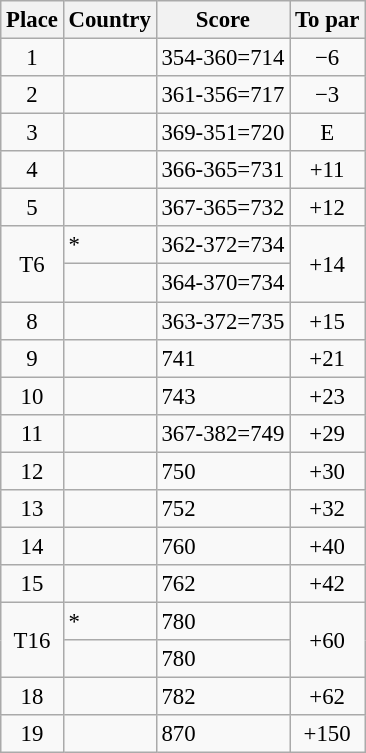<table class="wikitable" style="font-size:95%;">
<tr>
<th>Place</th>
<th>Country</th>
<th>Score</th>
<th>To par</th>
</tr>
<tr>
<td align=center>1</td>
<td></td>
<td>354-360=714</td>
<td align=center>−6</td>
</tr>
<tr>
<td align=center>2</td>
<td><small></small></td>
<td>361-356=717</td>
<td align=center>−3</td>
</tr>
<tr>
<td align=center>3</td>
<td></td>
<td>369-351=720</td>
<td align=center>E</td>
</tr>
<tr>
<td align="center">4</td>
<td><small></small></td>
<td>366-365=731</td>
<td align="center">+11</td>
</tr>
<tr>
<td align="center">5</td>
<td></td>
<td>367-365=732</td>
<td align="center">+12</td>
</tr>
<tr>
<td rowspan="2" align="center">T6</td>
<td> *</td>
<td>362-372=734</td>
<td rowspan="2" align="center">+14</td>
</tr>
<tr>
<td></td>
<td>364-370=734</td>
</tr>
<tr>
<td align="center">8</td>
<td></td>
<td>363-372=735</td>
<td align="center">+15</td>
</tr>
<tr>
<td align="center">9</td>
<td></td>
<td>741</td>
<td align="center">+21</td>
</tr>
<tr>
<td align=center>10</td>
<td></td>
<td>743</td>
<td align=center>+23</td>
</tr>
<tr>
<td align="center">11</td>
<td></td>
<td>367-382=749</td>
<td align="center">+29</td>
</tr>
<tr>
<td align=center>12</td>
<td></td>
<td>750</td>
<td align=center>+30</td>
</tr>
<tr>
<td align="center">13</td>
<td></td>
<td>752</td>
<td align=center>+32</td>
</tr>
<tr>
<td align=center>14</td>
<td></td>
<td>760</td>
<td align=center>+40</td>
</tr>
<tr>
<td align="center">15</td>
<td></td>
<td>762</td>
<td align="center">+42</td>
</tr>
<tr>
<td rowspan="2" align="center">T16</td>
<td> *</td>
<td>780</td>
<td rowspan="2" align="center">+60</td>
</tr>
<tr>
<td></td>
<td>780</td>
</tr>
<tr>
<td align="center">18</td>
<td></td>
<td>782</td>
<td align="center">+62</td>
</tr>
<tr>
<td align=center>19</td>
<td></td>
<td>870</td>
<td align=center>+150</td>
</tr>
</table>
